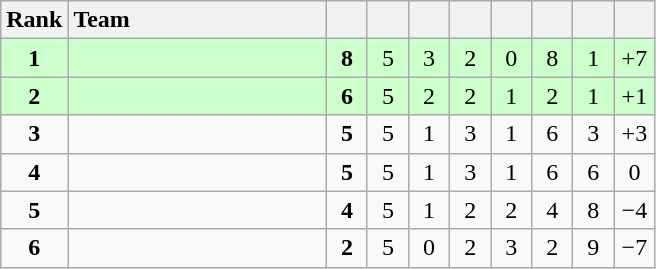<table class="wikitable" style="text-align: center;">
<tr>
<th width=30>Rank</th>
<th width=165 style="text-align:left;">Team</th>
<th width=20></th>
<th width=20></th>
<th width=20></th>
<th width=20></th>
<th width=20></th>
<th width=20></th>
<th width=20></th>
<th width=20></th>
</tr>
<tr style="background:#ccffcc;">
<td><strong>1</strong></td>
<td style="text-align:left;"></td>
<td><strong>8</strong></td>
<td>5</td>
<td>3</td>
<td>2</td>
<td>0</td>
<td>8</td>
<td>1</td>
<td>+7</td>
</tr>
<tr style="background:#ccffcc;">
<td><strong>2</strong></td>
<td style="text-align:left;"></td>
<td><strong>6</strong></td>
<td>5</td>
<td>2</td>
<td>2</td>
<td>1</td>
<td>2</td>
<td>1</td>
<td>+1</td>
</tr>
<tr>
<td><strong>3</strong></td>
<td style="text-align:left;"></td>
<td><strong>5</strong></td>
<td>5</td>
<td>1</td>
<td>3</td>
<td>1</td>
<td>6</td>
<td>3</td>
<td>+3</td>
</tr>
<tr>
<td><strong>4</strong></td>
<td style="text-align:left;"></td>
<td><strong>5</strong></td>
<td>5</td>
<td>1</td>
<td>3</td>
<td>1</td>
<td>6</td>
<td>6</td>
<td>0</td>
</tr>
<tr>
<td><strong>5</strong></td>
<td style="text-align:left;"></td>
<td><strong>4</strong></td>
<td>5</td>
<td>1</td>
<td>2</td>
<td>2</td>
<td>4</td>
<td>8</td>
<td>−4</td>
</tr>
<tr>
<td><strong>6</strong></td>
<td style="text-align:left;"></td>
<td><strong>2</strong></td>
<td>5</td>
<td>0</td>
<td>2</td>
<td>3</td>
<td>2</td>
<td>9</td>
<td>−7</td>
</tr>
</table>
